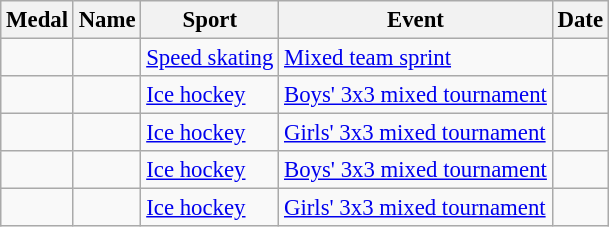<table class="wikitable sortable" style="font-size: 95%">
<tr>
<th>Medal</th>
<th>Name</th>
<th>Sport</th>
<th>Event</th>
<th>Date</th>
</tr>
<tr>
<td></td>
<td></td>
<td><a href='#'>Speed skating</a></td>
<td><a href='#'>Mixed team sprint</a></td>
<td></td>
</tr>
<tr>
<td></td>
<td></td>
<td><a href='#'>Ice hockey</a></td>
<td><a href='#'>Boys' 3x3 mixed tournament</a></td>
<td></td>
</tr>
<tr>
<td></td>
<td></td>
<td><a href='#'>Ice hockey</a></td>
<td><a href='#'>Girls' 3x3 mixed tournament</a></td>
<td></td>
</tr>
<tr>
<td></td>
<td></td>
<td><a href='#'>Ice hockey</a></td>
<td><a href='#'>Boys' 3x3 mixed tournament</a></td>
<td></td>
</tr>
<tr>
<td></td>
<td></td>
<td><a href='#'>Ice hockey</a></td>
<td><a href='#'>Girls' 3x3 mixed tournament</a></td>
<td></td>
</tr>
</table>
